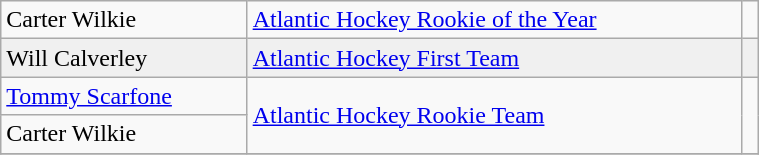<table class="wikitable" width=40%>
<tr>
<td>Carter Wilkie</td>
<td><a href='#'>Atlantic Hockey Rookie of the Year</a></td>
<td></td>
</tr>
<tr bgcolor=f0f0f0>
<td>Will Calverley</td>
<td rowspan=1><a href='#'>Atlantic Hockey First Team</a></td>
<td rowspan=1></td>
</tr>
<tr>
<td><a href='#'>Tommy Scarfone</a></td>
<td rowspan=2><a href='#'>Atlantic Hockey Rookie Team</a></td>
<td rowspan=2></td>
</tr>
<tr>
<td>Carter Wilkie</td>
</tr>
<tr>
</tr>
</table>
